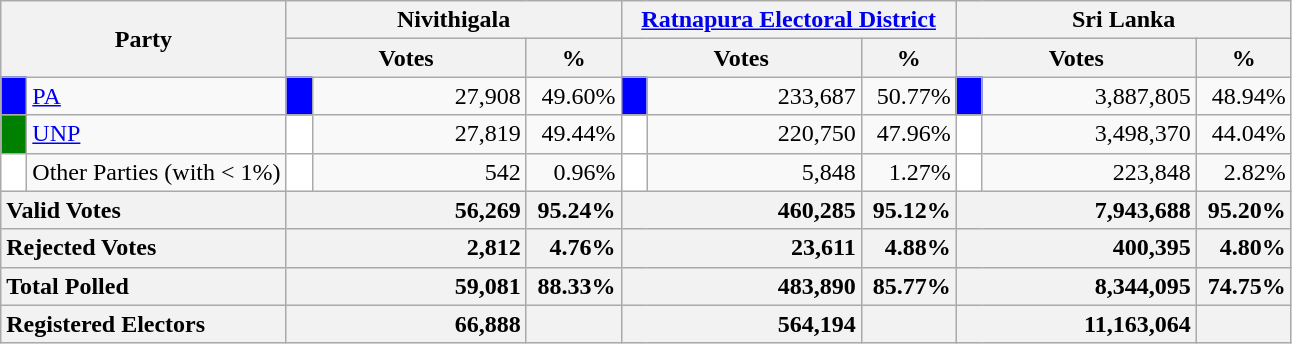<table class="wikitable">
<tr>
<th colspan="2" width="144px"rowspan="2">Party</th>
<th colspan="3" width="216px">Nivithigala</th>
<th colspan="3" width="216px"><a href='#'>Ratnapura Electoral District</a></th>
<th colspan="3" width="216px">Sri Lanka</th>
</tr>
<tr>
<th colspan="2" width="144px">Votes</th>
<th>%</th>
<th colspan="2" width="144px">Votes</th>
<th>%</th>
<th colspan="2" width="144px">Votes</th>
<th>%</th>
</tr>
<tr>
<td style="background-color:blue;" width="10px"></td>
<td style="text-align:left;"><a href='#'>PA</a></td>
<td style="background-color:blue;" width="10px"></td>
<td style="text-align:right;">27,908</td>
<td style="text-align:right;">49.60%</td>
<td style="background-color:blue;" width="10px"></td>
<td style="text-align:right;">233,687</td>
<td style="text-align:right;">50.77%</td>
<td style="background-color:blue;" width="10px"></td>
<td style="text-align:right;">3,887,805</td>
<td style="text-align:right;">48.94%</td>
</tr>
<tr>
<td style="background-color:green;" width="10px"></td>
<td style="text-align:left;"><a href='#'>UNP</a></td>
<td style="background-color:white;" width="10px"></td>
<td style="text-align:right;">27,819</td>
<td style="text-align:right;">49.44%</td>
<td style="background-color:white;" width="10px"></td>
<td style="text-align:right;">220,750</td>
<td style="text-align:right;">47.96%</td>
<td style="background-color:white;" width="10px"></td>
<td style="text-align:right;">3,498,370</td>
<td style="text-align:right;">44.04%</td>
</tr>
<tr>
<td style="background-color:white;" width="10px"></td>
<td style="text-align:left;">Other Parties (with < 1%)</td>
<td style="background-color:white;" width="10px"></td>
<td style="text-align:right;">542</td>
<td style="text-align:right;">0.96%</td>
<td style="background-color:white;" width="10px"></td>
<td style="text-align:right;">5,848</td>
<td style="text-align:right;">1.27%</td>
<td style="background-color:white;" width="10px"></td>
<td style="text-align:right;">223,848</td>
<td style="text-align:right;">2.82%</td>
</tr>
<tr>
<th colspan="2" width="144px"style="text-align:left;">Valid Votes</th>
<th style="text-align:right;"colspan="2" width="144px">56,269</th>
<th style="text-align:right;">95.24%</th>
<th style="text-align:right;"colspan="2" width="144px">460,285</th>
<th style="text-align:right;">95.12%</th>
<th style="text-align:right;"colspan="2" width="144px">7,943,688</th>
<th style="text-align:right;">95.20%</th>
</tr>
<tr>
<th colspan="2" width="144px"style="text-align:left;">Rejected Votes</th>
<th style="text-align:right;"colspan="2" width="144px">2,812</th>
<th style="text-align:right;">4.76%</th>
<th style="text-align:right;"colspan="2" width="144px">23,611</th>
<th style="text-align:right;">4.88%</th>
<th style="text-align:right;"colspan="2" width="144px">400,395</th>
<th style="text-align:right;">4.80%</th>
</tr>
<tr>
<th colspan="2" width="144px"style="text-align:left;">Total Polled</th>
<th style="text-align:right;"colspan="2" width="144px">59,081</th>
<th style="text-align:right;">88.33%</th>
<th style="text-align:right;"colspan="2" width="144px">483,890</th>
<th style="text-align:right;">85.77%</th>
<th style="text-align:right;"colspan="2" width="144px">8,344,095</th>
<th style="text-align:right;">74.75%</th>
</tr>
<tr>
<th colspan="2" width="144px"style="text-align:left;">Registered Electors</th>
<th style="text-align:right;"colspan="2" width="144px">66,888</th>
<th></th>
<th style="text-align:right;"colspan="2" width="144px">564,194</th>
<th></th>
<th style="text-align:right;"colspan="2" width="144px">11,163,064</th>
<th></th>
</tr>
</table>
